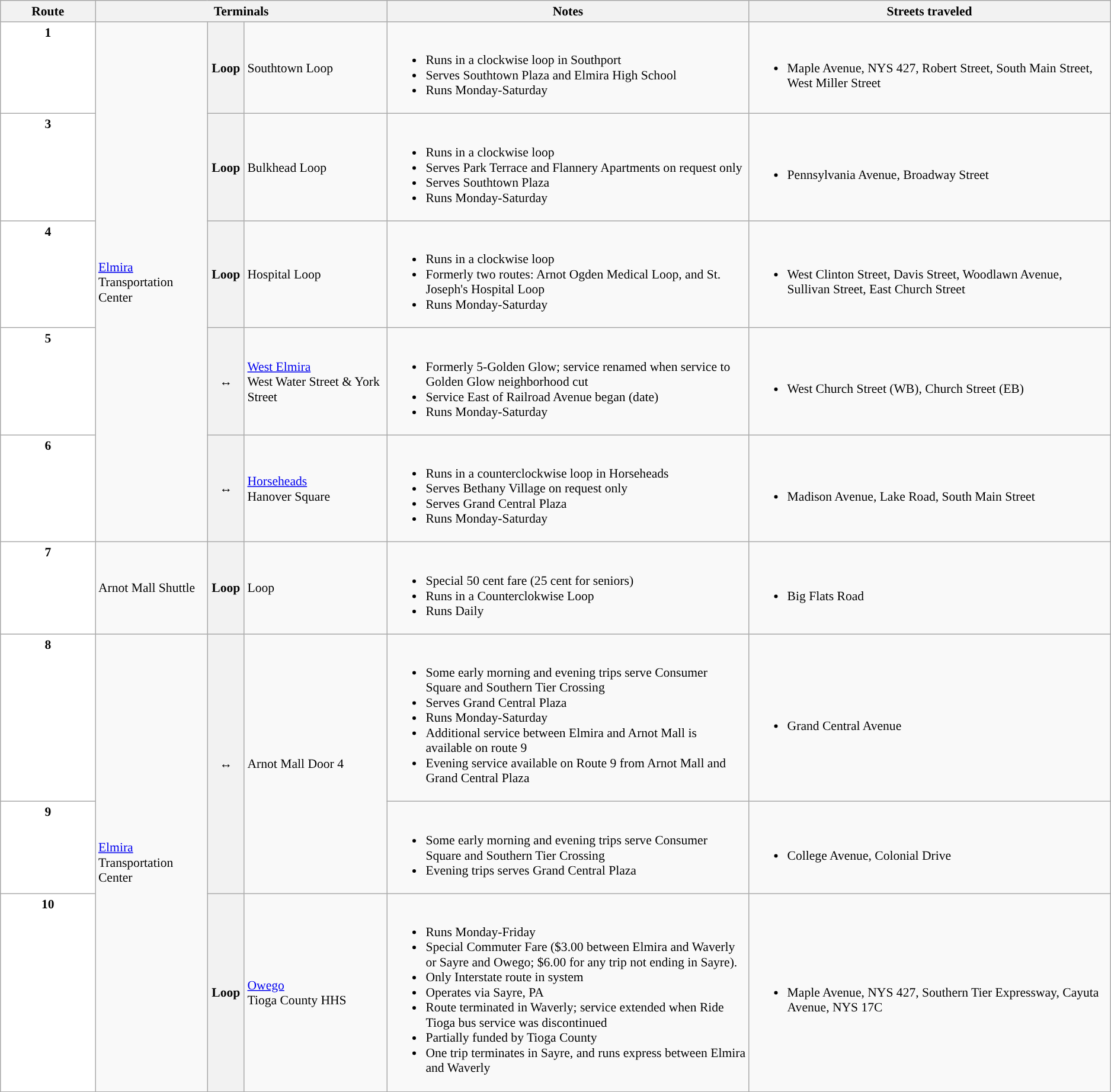<table class=wikitable style="font-size: 90%;|">
<tr>
<th width ="100px">Route</th>
<th colspan=3 : width ="400px">Terminals</th>
<th width="400px">Notes</th>
<th width="400px">Streets traveled</th>
</tr>
<tr>
<td style="background:white; color:black" align="center" valign=top><div><strong>1</strong></div></td>
<td rowspan=5><a href='#'>Elmira</a><br> Transportation Center</td>
<th><span>Loop</span></th>
<td>Southtown Loop</td>
<td><br><ul><li>Runs in a clockwise loop in Southport</li><li>Serves Southtown Plaza and Elmira High School</li><li>Runs Monday-Saturday</li></ul></td>
<td><br><ul><li>Maple Avenue, NYS 427, Robert Street, South Main Street, West Miller Street</li></ul></td>
</tr>
<tr>
<td style="background:white; color:black" align="center" valign=top><div><strong>3</strong></div></td>
<th><span>Loop</span></th>
<td>Bulkhead Loop</td>
<td><br><ul><li>Runs in a clockwise loop</li><li>Serves Park Terrace and Flannery Apartments on request only</li><li>Serves Southtown Plaza</li><li>Runs Monday-Saturday</li></ul></td>
<td><br><ul><li>Pennsylvania Avenue, Broadway Street</li></ul></td>
</tr>
<tr>
<td style="background:white; color:black" align="center" valign=top><div><strong>4</strong></div></td>
<th><span>Loop</span></th>
<td>Hospital Loop</td>
<td><br><ul><li>Runs in a clockwise loop</li><li>Formerly two routes: Arnot Ogden Medical Loop, and St. Joseph's Hospital Loop</li><li>Runs Monday-Saturday</li></ul></td>
<td><br><ul><li>West Clinton Street, Davis Street, Woodlawn Avenue, Sullivan Street, East Church Street</li></ul></td>
</tr>
<tr>
<td style="background:white; color:black" align="center" valign=top><div><strong>5</strong></div></td>
<th><span>↔</span></th>
<td><a href='#'>West Elmira</a> <br> West Water Street & York Street</td>
<td><br><ul><li>Formerly 5-Golden Glow; service renamed when service to Golden Glow neighborhood cut</li><li>Service East of Railroad Avenue began (date)</li><li>Runs Monday-Saturday</li></ul></td>
<td><br><ul><li>West Church Street (WB), Church Street (EB)</li></ul></td>
</tr>
<tr>
<td style="background:white; color:black" align="center" valign=top><div><strong>6</strong></div></td>
<th><span>↔</span></th>
<td><a href='#'>Horseheads</a><br>Hanover Square</td>
<td><br><ul><li>Runs in a counterclockwise loop in Horseheads</li><li>Serves Bethany Village on request only</li><li>Serves Grand Central Plaza</li><li>Runs Monday-Saturday</li></ul></td>
<td><br><ul><li>Madison Avenue, Lake Road, South Main Street</li></ul></td>
</tr>
<tr>
<td style="background:white; color:black" align="center" valign=top><div><strong>7</strong></div></td>
<td>Arnot Mall Shuttle</td>
<th><span>Loop</span></th>
<td>Loop</td>
<td><br><ul><li>Special 50 cent fare (25 cent for seniors)</li><li>Runs in a Counterclokwise Loop</li><li>Runs Daily</li></ul></td>
<td><br><ul><li>Big Flats Road</li></ul></td>
</tr>
<tr>
<td style="background:white; color:black" align="center" valign=top><div><strong>8</strong></div></td>
<td rowspan=3><a href='#'>Elmira</a><br> Transportation Center</td>
<th rowspan=2><span>↔</span></th>
<td rowspan=2>Arnot Mall Door 4</td>
<td><br><ul><li>Some early morning and evening trips serve Consumer Square and Southern Tier Crossing</li><li>Serves Grand Central Plaza</li><li>Runs Monday-Saturday</li><li>Additional service between Elmira and Arnot Mall is available on route 9</li><li>Evening service available on Route 9 from Arnot Mall and Grand Central Plaza</li></ul></td>
<td><br><ul><li>Grand Central Avenue</li></ul></td>
</tr>
<tr>
<td style="background:white; color:black" align="center" valign=top><div><strong>9</strong></div></td>
<td><br><ul><li>Some early morning and evening trips serve Consumer Square and Southern Tier Crossing</li><li>Evening trips serves Grand Central Plaza</li></ul></td>
<td><br><ul><li>College Avenue, Colonial Drive</li></ul></td>
</tr>
<tr>
<td style="background:white; color:black" align="center" valign=top><div><strong>10</strong></div></td>
<th><span>Loop</span></th>
<td><a href='#'>Owego</a><br> Tioga County HHS</td>
<td><br><ul><li>Runs Monday-Friday</li><li>Special Commuter Fare ($3.00 between Elmira and Waverly or Sayre and Owego; $6.00 for any trip not ending in Sayre).</li><li>Only Interstate route in system</li><li>Operates via Sayre, PA</li><li>Route terminated in Waverly; service extended when Ride Tioga bus service was discontinued</li><li>Partially funded by Tioga County</li><li>One trip terminates in Sayre, and runs express between Elmira and Waverly</li></ul></td>
<td><br><ul><li>Maple Avenue, NYS 427, Southern Tier Expressway, Cayuta Avenue, NYS 17C</li></ul></td>
</tr>
<tr>
</tr>
</table>
